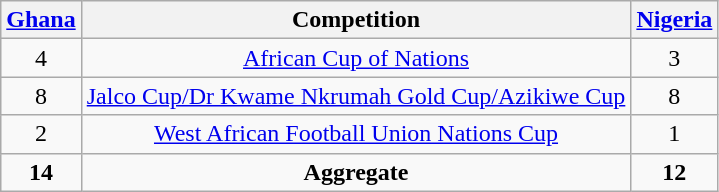<table class="wikitable sortable">
<tr>
<th><a href='#'>Ghana</a></th>
<th>Competition</th>
<th><a href='#'>Nigeria</a></th>
</tr>
<tr style="text-align:center;">
<td>4</td>
<td><a href='#'>African Cup of Nations</a></td>
<td>3</td>
</tr>
<tr style="text-align:center;">
<td>8</td>
<td><a href='#'>Jalco Cup/Dr Kwame Nkrumah Gold Cup/Azikiwe Cup</a></td>
<td>8</td>
</tr>
<tr style="text-align:center;">
<td>2</td>
<td><a href='#'>West African Football Union Nations Cup</a></td>
<td>1</td>
</tr>
<tr align="center">
<td><strong>14</strong></td>
<td><strong>Aggregate</strong></td>
<td><strong>12</strong></td>
</tr>
</table>
